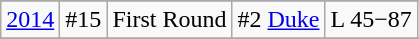<table class="wikitable" style="text-align:center">
<tr>
</tr>
<tr>
<td rowspan=1><a href='#'>2014</a></td>
<td>#15</td>
<td>First Round</td>
<td>#2 <a href='#'>Duke</a></td>
<td>L 45−87</td>
</tr>
<tr style="text-align:center;">
</tr>
</table>
